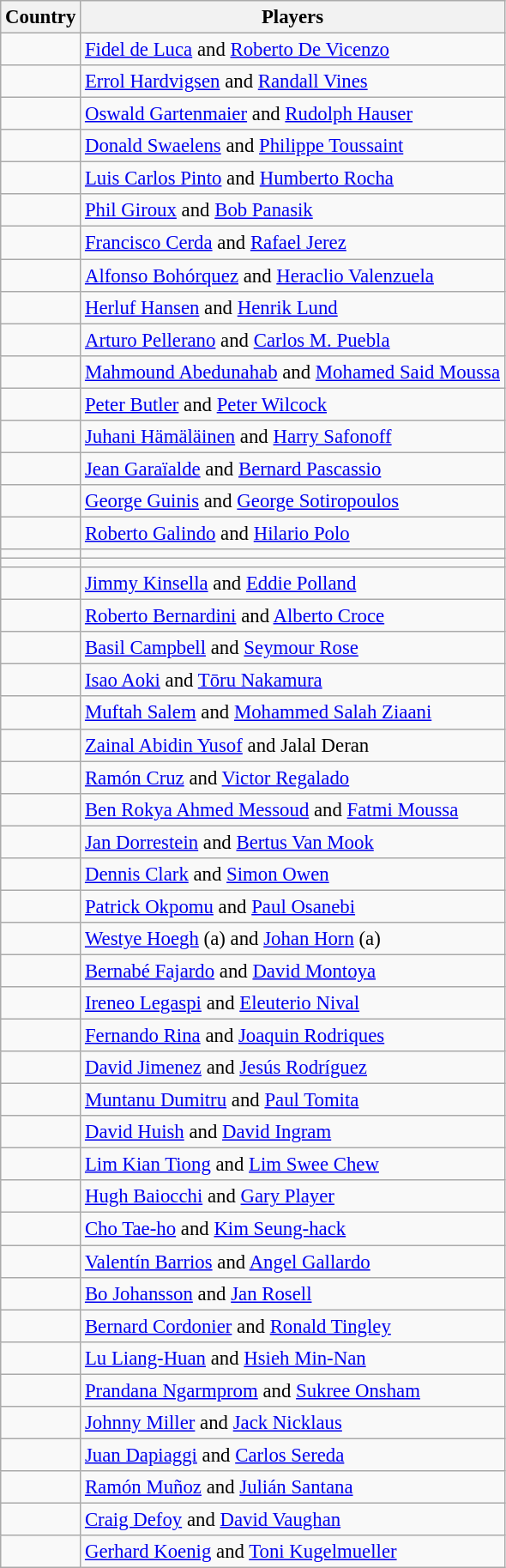<table class="wikitable" style="font-size:95%;">
<tr>
<th>Country</th>
<th>Players</th>
</tr>
<tr>
<td></td>
<td><a href='#'>Fidel de Luca</a> and <a href='#'>Roberto De Vicenzo</a></td>
</tr>
<tr>
<td></td>
<td><a href='#'>Errol Hardvigsen</a> and <a href='#'>Randall Vines</a></td>
</tr>
<tr>
<td></td>
<td><a href='#'>Oswald Gartenmaier</a> and <a href='#'>Rudolph Hauser</a></td>
</tr>
<tr>
<td></td>
<td><a href='#'>Donald Swaelens</a> and <a href='#'>Philippe Toussaint</a></td>
</tr>
<tr>
<td></td>
<td><a href='#'>Luis Carlos Pinto</a> and <a href='#'>Humberto Rocha</a></td>
</tr>
<tr>
<td></td>
<td><a href='#'>Phil Giroux</a> and <a href='#'>Bob Panasik</a></td>
</tr>
<tr>
<td></td>
<td><a href='#'>Francisco Cerda</a> and <a href='#'>Rafael Jerez</a></td>
</tr>
<tr>
<td></td>
<td><a href='#'>Alfonso Bohórquez</a> and <a href='#'>Heraclio Valenzuela</a></td>
</tr>
<tr>
<td></td>
<td><a href='#'>Herluf Hansen</a> and <a href='#'>Henrik Lund</a></td>
</tr>
<tr>
<td></td>
<td><a href='#'>Arturo Pellerano</a> and <a href='#'>Carlos M. Puebla</a></td>
</tr>
<tr>
<td></td>
<td><a href='#'>Mahmound Abedunahab</a> and <a href='#'>Mohamed Said Moussa</a></td>
</tr>
<tr>
<td></td>
<td><a href='#'>Peter Butler</a> and <a href='#'>Peter Wilcock</a></td>
</tr>
<tr>
<td></td>
<td><a href='#'>Juhani Hämäläinen</a> and <a href='#'>Harry Safonoff</a></td>
</tr>
<tr>
<td></td>
<td><a href='#'>Jean Garaïalde</a> and <a href='#'>Bernard Pascassio</a></td>
</tr>
<tr>
<td></td>
<td><a href='#'>George Guinis</a> and <a href='#'>George Sotiropoulos</a></td>
</tr>
<tr>
<td></td>
<td><a href='#'>Roberto Galindo</a> and <a href='#'>Hilario Polo</a></td>
</tr>
<tr>
<td></td>
<td></td>
</tr>
<tr>
<td></td>
<td></td>
</tr>
<tr>
<td></td>
<td><a href='#'>Jimmy Kinsella</a> and <a href='#'>Eddie Polland</a></td>
</tr>
<tr>
<td></td>
<td><a href='#'>Roberto Bernardini</a> and <a href='#'>Alberto Croce</a></td>
</tr>
<tr>
<td></td>
<td><a href='#'>Basil Campbell</a> and <a href='#'>Seymour Rose</a></td>
</tr>
<tr>
<td></td>
<td><a href='#'>Isao Aoki</a> and <a href='#'>Tōru Nakamura</a></td>
</tr>
<tr>
<td></td>
<td><a href='#'>Muftah Salem</a> and <a href='#'>Mohammed Salah Ziaani</a></td>
</tr>
<tr>
<td></td>
<td><a href='#'>Zainal Abidin Yusof</a> and Jalal Deran</td>
</tr>
<tr>
<td></td>
<td><a href='#'>Ramón Cruz</a> and <a href='#'>Victor Regalado</a></td>
</tr>
<tr>
<td></td>
<td><a href='#'>Ben Rokya Ahmed Messoud</a> and <a href='#'>Fatmi Moussa</a></td>
</tr>
<tr>
<td></td>
<td><a href='#'>Jan Dorrestein</a> and <a href='#'>Bertus Van Mook</a></td>
</tr>
<tr>
<td></td>
<td><a href='#'>Dennis Clark</a> and <a href='#'>Simon Owen</a></td>
</tr>
<tr>
<td></td>
<td><a href='#'>Patrick Okpomu</a> and <a href='#'>Paul Osanebi</a></td>
</tr>
<tr>
<td></td>
<td><a href='#'>Westye Hoegh</a> (a) and <a href='#'>Johan Horn</a> (a)</td>
</tr>
<tr>
<td></td>
<td><a href='#'>Bernabé Fajardo</a> and <a href='#'>David Montoya</a></td>
</tr>
<tr>
<td></td>
<td><a href='#'>Ireneo Legaspi</a> and <a href='#'>Eleuterio Nival</a></td>
</tr>
<tr>
<td></td>
<td><a href='#'>Fernando Rina</a> and <a href='#'>Joaquin Rodriques</a></td>
</tr>
<tr>
<td></td>
<td><a href='#'>David Jimenez</a> and <a href='#'>Jesús Rodríguez</a></td>
</tr>
<tr>
<td></td>
<td><a href='#'>Muntanu Dumitru</a> and <a href='#'>Paul Tomita</a></td>
</tr>
<tr>
<td></td>
<td><a href='#'>David Huish</a> and <a href='#'>David Ingram</a></td>
</tr>
<tr>
<td></td>
<td><a href='#'>Lim Kian Tiong</a> and <a href='#'>Lim Swee Chew</a></td>
</tr>
<tr>
<td></td>
<td><a href='#'>Hugh Baiocchi</a> and <a href='#'>Gary Player</a></td>
</tr>
<tr>
<td></td>
<td><a href='#'>Cho Tae-ho</a> and <a href='#'>Kim Seung-hack</a></td>
</tr>
<tr>
<td></td>
<td><a href='#'>Valentín Barrios</a> and <a href='#'>Angel Gallardo</a></td>
</tr>
<tr>
<td></td>
<td><a href='#'>Bo Johansson</a> and <a href='#'>Jan Rosell</a></td>
</tr>
<tr>
<td></td>
<td><a href='#'>Bernard Cordonier</a> and <a href='#'>Ronald Tingley</a></td>
</tr>
<tr>
<td></td>
<td><a href='#'>Lu Liang-Huan</a> and <a href='#'>Hsieh Min-Nan</a></td>
</tr>
<tr>
<td></td>
<td><a href='#'>Prandana Ngarmprom</a> and <a href='#'>Sukree Onsham</a></td>
</tr>
<tr>
<td></td>
<td><a href='#'>Johnny Miller</a> and <a href='#'>Jack Nicklaus</a></td>
</tr>
<tr>
<td></td>
<td><a href='#'>Juan Dapiaggi</a> and <a href='#'>Carlos Sereda</a></td>
</tr>
<tr>
<td></td>
<td><a href='#'>Ramón Muñoz</a> and <a href='#'>Julián Santana</a></td>
</tr>
<tr>
<td></td>
<td><a href='#'>Craig Defoy</a> and <a href='#'>David Vaughan</a></td>
</tr>
<tr>
<td></td>
<td><a href='#'>Gerhard Koenig</a> and <a href='#'>Toni Kugelmueller</a></td>
</tr>
</table>
